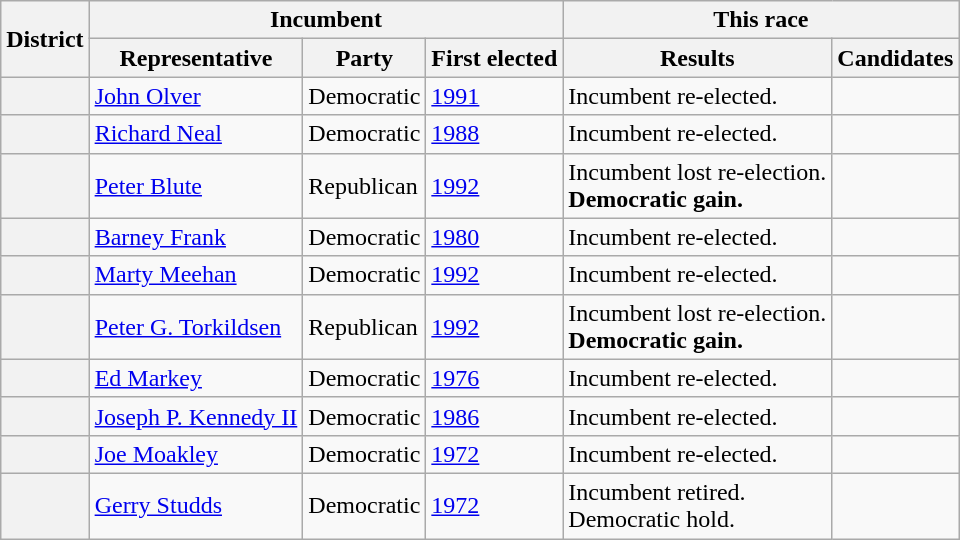<table class=wikitable>
<tr>
<th rowspan=2>District</th>
<th colspan=3>Incumbent</th>
<th colspan=2>This race</th>
</tr>
<tr>
<th>Representative</th>
<th>Party</th>
<th>First elected</th>
<th>Results</th>
<th>Candidates</th>
</tr>
<tr>
<th></th>
<td><a href='#'>John Olver</a></td>
<td>Democratic</td>
<td><a href='#'>1991</a></td>
<td>Incumbent re-elected.</td>
<td nowrap></td>
</tr>
<tr>
<th></th>
<td><a href='#'>Richard Neal</a></td>
<td>Democratic</td>
<td><a href='#'>1988</a></td>
<td>Incumbent re-elected.</td>
<td nowrap></td>
</tr>
<tr>
<th></th>
<td><a href='#'>Peter Blute</a></td>
<td>Republican</td>
<td><a href='#'>1992</a></td>
<td>Incumbent lost re-election.<br><strong>Democratic gain.</strong></td>
<td nowrap></td>
</tr>
<tr>
<th></th>
<td><a href='#'>Barney Frank</a></td>
<td>Democratic</td>
<td><a href='#'>1980</a></td>
<td>Incumbent re-elected.</td>
<td nowrap></td>
</tr>
<tr>
<th></th>
<td><a href='#'>Marty Meehan</a></td>
<td>Democratic</td>
<td><a href='#'>1992</a></td>
<td>Incumbent re-elected.</td>
<td nowrap></td>
</tr>
<tr>
<th></th>
<td><a href='#'>Peter G. Torkildsen</a></td>
<td>Republican</td>
<td><a href='#'>1992</a></td>
<td>Incumbent lost re-election.<br><strong>Democratic gain.</strong></td>
<td nowrap><br></td>
</tr>
<tr>
<th></th>
<td><a href='#'>Ed Markey</a></td>
<td>Democratic</td>
<td><a href='#'>1976</a></td>
<td>Incumbent re-elected.</td>
<td nowrap></td>
</tr>
<tr>
<th></th>
<td><a href='#'>Joseph P. Kennedy II</a></td>
<td>Democratic</td>
<td><a href='#'>1986</a></td>
<td>Incumbent re-elected.</td>
<td nowrap></td>
</tr>
<tr>
<th></th>
<td><a href='#'>Joe Moakley</a></td>
<td>Democratic</td>
<td><a href='#'>1972</a></td>
<td>Incumbent re-elected.</td>
<td nowrap></td>
</tr>
<tr>
<th></th>
<td><a href='#'>Gerry Studds</a></td>
<td>Democratic</td>
<td><a href='#'>1972</a></td>
<td>Incumbent retired.<br>Democratic hold.</td>
<td nowrap></td>
</tr>
</table>
